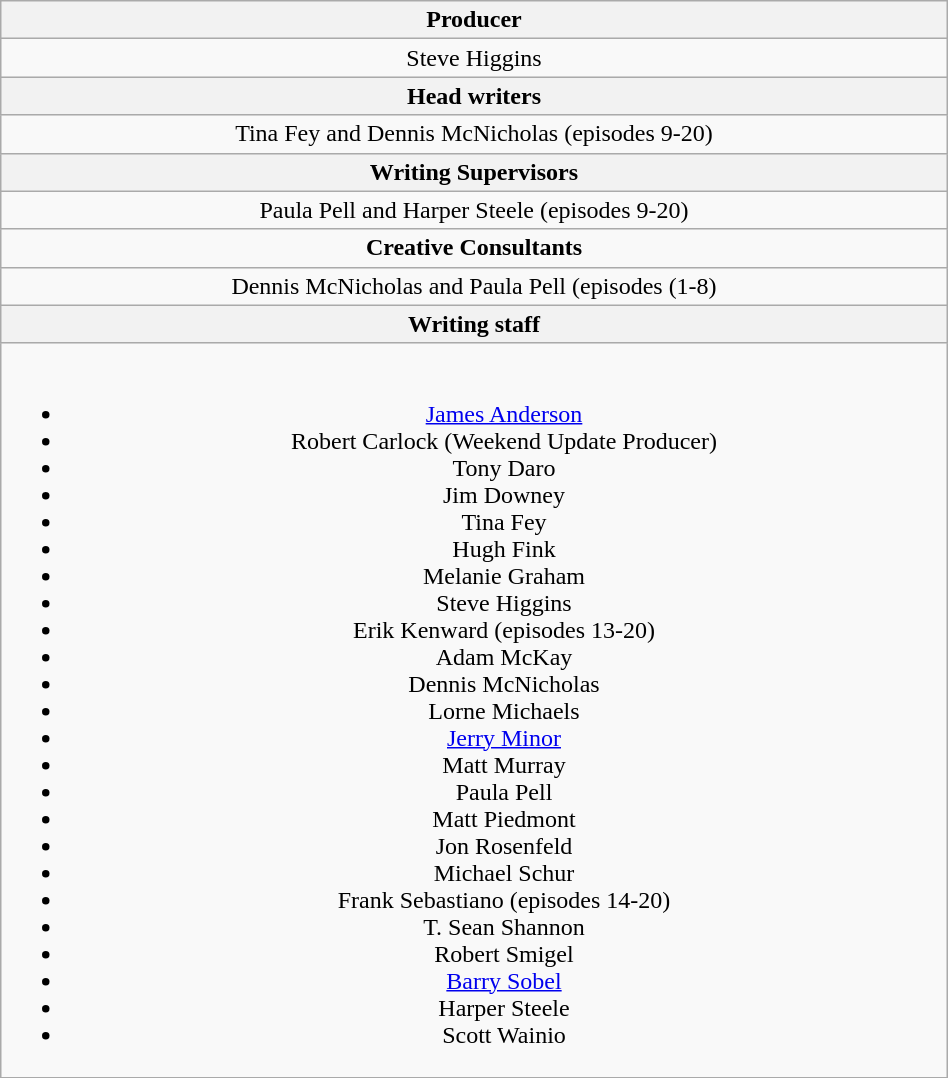<table class="wikitable plainrowheaders"  style="text-align:center; width:50%;">
<tr>
<th><strong>Producer</strong></th>
</tr>
<tr>
<td>Steve Higgins</td>
</tr>
<tr>
<th><strong>Head writers</strong></th>
</tr>
<tr>
<td>Tina Fey and Dennis McNicholas (episodes 9-20)</td>
</tr>
<tr>
<th><strong>Writing Supervisors</strong></th>
</tr>
<tr>
<td>Paula Pell and Harper Steele (episodes 9-20)</td>
</tr>
<tr>
<td><strong>Creative Consultants</strong></td>
</tr>
<tr>
<td>Dennis McNicholas and Paula Pell (episodes (1-8)</td>
</tr>
<tr>
<th><strong>Writing staff</strong></th>
</tr>
<tr>
<td><br><ul><li><a href='#'>James Anderson</a></li><li>Robert Carlock (Weekend Update Producer)</li><li>Tony Daro</li><li>Jim Downey</li><li>Tina Fey</li><li>Hugh Fink</li><li>Melanie Graham</li><li>Steve Higgins</li><li>Erik Kenward (episodes 13-20)</li><li>Adam McKay</li><li>Dennis McNicholas</li><li>Lorne Michaels</li><li><a href='#'>Jerry Minor</a></li><li>Matt Murray</li><li>Paula Pell</li><li>Matt Piedmont</li><li>Jon Rosenfeld</li><li>Michael Schur</li><li>Frank Sebastiano (episodes 14-20)</li><li>T. Sean Shannon</li><li>Robert Smigel</li><li><a href='#'>Barry Sobel</a></li><li>Harper Steele</li><li>Scott Wainio</li></ul></td>
</tr>
</table>
